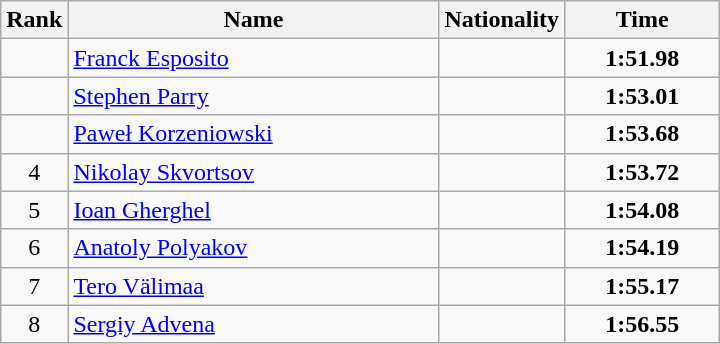<table class="wikitable">
<tr>
<th>Rank</th>
<th style="width: 15em">Name</th>
<th>Nationality</th>
<th style="width: 6em">Time</th>
</tr>
<tr>
<td align="center"></td>
<td><a href='#'>Franck Esposito</a></td>
<td></td>
<td align="center"><strong>1:51.98</strong></td>
</tr>
<tr>
<td align="center"></td>
<td><a href='#'>Stephen Parry</a></td>
<td></td>
<td align="center"><strong>1:53.01</strong></td>
</tr>
<tr>
<td align="center"></td>
<td><a href='#'>Paweł Korzeniowski</a></td>
<td></td>
<td align="center"><strong>1:53.68</strong></td>
</tr>
<tr>
<td align="center">4</td>
<td><a href='#'>Nikolay Skvortsov</a></td>
<td></td>
<td align="center"><strong>1:53.72</strong></td>
</tr>
<tr>
<td align="center">5</td>
<td><a href='#'>Ioan Gherghel</a></td>
<td></td>
<td align="center"><strong>1:54.08</strong></td>
</tr>
<tr>
<td align="center">6</td>
<td><a href='#'>Anatoly Polyakov</a></td>
<td></td>
<td align="center"><strong>1:54.19</strong></td>
</tr>
<tr>
<td align="center">7</td>
<td><a href='#'>Tero Välimaa</a></td>
<td></td>
<td align="center"><strong>1:55.17</strong></td>
</tr>
<tr>
<td align="center">8</td>
<td><a href='#'>Sergiy Advena</a></td>
<td></td>
<td align="center"><strong>1:56.55</strong></td>
</tr>
</table>
